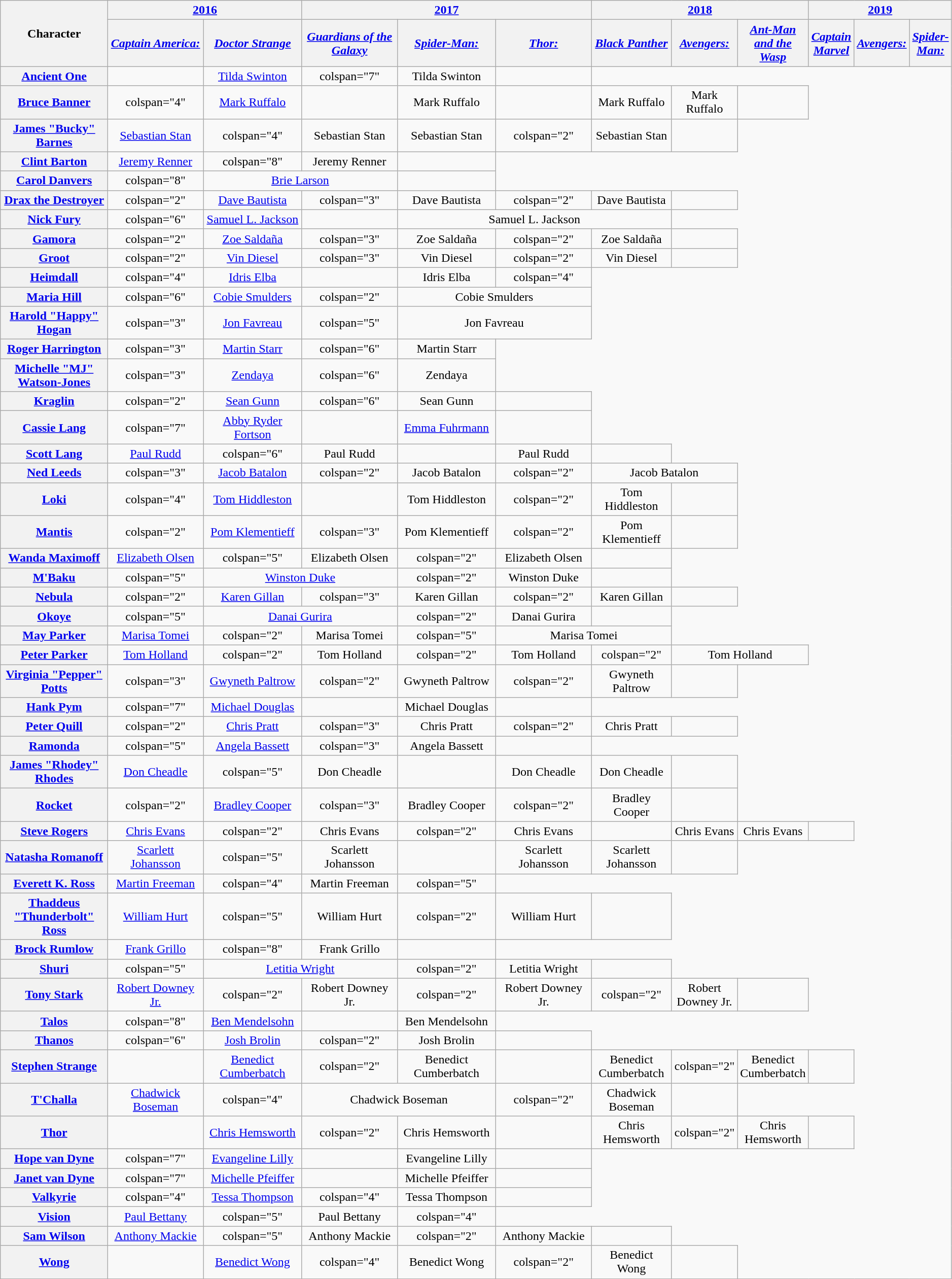<table class="wikitable" style="text-align: center; width: 99%;">
<tr>
<th scope="col" rowspan="2" style="width: 15%;">Character</th>
<th scope="colgroup" colspan="2"><a href='#'>2016</a></th>
<th scope="colgroup" colspan="3"><a href='#'>2017</a></th>
<th scope="colgroup" colspan="3"><a href='#'>2018</a></th>
<th scope="colgroup" colspan="3"><a href='#'>2019</a></th>
</tr>
<tr>
<th scope="col" style="width: 15%;"><em><a href='#'>Captain America:<br></a></em></th>
<th scope="col" style="width: 15%;"><em><a href='#'>Doctor Strange</a></em></th>
<th scope="col" style="width: 15%;"><em><a href='#'>Guardians of the Galaxy </a></em></th>
<th scope="col" style="width: 15%;"><em><a href='#'>Spider-Man:<br></a></em></th>
<th scope="col" style="width: 15%;"><em><a href='#'>Thor:<br></a></em></th>
<th scope="col" style="width: 15%;"><em><a href='#'>Black Panther</a></em></th>
<th scope="col" style="width: 15%;"><em><a href='#'>Avengers:<br></a></em></th>
<th scope="col" style="width: 15%;"><em><a href='#'>Ant-Man and the Wasp</a></em></th>
<th scope="col" style="width: 15%;"><em><a href='#'>Captain Marvel</a></em></th>
<th scope="col" style="width: 15%;"><em><a href='#'>Avengers:<br></a></em></th>
<th scope="col" style="width: 15%;"><em><a href='#'>Spider-Man:<br></a></em></th>
</tr>
<tr>
<th scope="row"><a href='#'>Ancient One</a></th>
<td></td>
<td><a href='#'>Tilda Swinton</a></td>
<td>colspan="7" </td>
<td>Tilda Swinton</td>
<td></td>
</tr>
<tr>
<th scope="row"><a href='#'>Bruce Banner<br></a></th>
<td>colspan="4" </td>
<td><a href='#'>Mark Ruffalo</a></td>
<td></td>
<td>Mark Ruffalo</td>
<td></td>
<td>Mark Ruffalo</td>
<td>Mark Ruffalo</td>
<td></td>
</tr>
<tr>
<th scope="row"><a href='#'>James "Bucky" Barnes<br></a></th>
<td><a href='#'>Sebastian Stan</a></td>
<td>colspan="4" </td>
<td>Sebastian Stan</td>
<td>Sebastian Stan</td>
<td>colspan="2" </td>
<td>Sebastian Stan</td>
<td></td>
</tr>
<tr>
<th scope="row"><a href='#'>Clint Barton<br></a></th>
<td><a href='#'>Jeremy Renner</a></td>
<td>colspan="8" </td>
<td>Jeremy Renner</td>
<td></td>
</tr>
<tr>
<th scope="row"><a href='#'>Carol Danvers<br></a></th>
<td>colspan="8" </td>
<td colspan="2"><a href='#'>Brie Larson</a></td>
<td></td>
</tr>
<tr>
<th scope="row"><a href='#'>Drax the Destroyer</a></th>
<td>colspan="2" </td>
<td><a href='#'>Dave Bautista</a></td>
<td>colspan="3" </td>
<td>Dave Bautista</td>
<td>colspan="2" </td>
<td>Dave Bautista</td>
<td></td>
</tr>
<tr>
<th scope="row"><a href='#'>Nick Fury</a></th>
<td>colspan="6" </td>
<td><a href='#'>Samuel L. Jackson</a></td>
<td></td>
<td colspan="3">Samuel L. Jackson</td>
</tr>
<tr>
<th scope="row"><a href='#'>Gamora</a></th>
<td>colspan="2" </td>
<td><a href='#'>Zoe Saldaña</a></td>
<td>colspan="3" </td>
<td>Zoe Saldaña</td>
<td>colspan="2" </td>
<td>Zoe Saldaña</td>
<td></td>
</tr>
<tr>
<th scope="row"><a href='#'>Groot</a></th>
<td>colspan="2" </td>
<td><a href='#'>Vin Diesel</a></td>
<td>colspan="3" </td>
<td>Vin Diesel</td>
<td>colspan="2" </td>
<td>Vin Diesel</td>
<td></td>
</tr>
<tr>
<th scope="row"><a href='#'>Heimdall</a></th>
<td>colspan="4" </td>
<td><a href='#'>Idris Elba</a></td>
<td></td>
<td>Idris Elba</td>
<td>colspan="4" </td>
</tr>
<tr>
<th scope="row"><a href='#'>Maria Hill</a></th>
<td>colspan="6" </td>
<td><a href='#'>Cobie Smulders</a></td>
<td>colspan="2" </td>
<td colspan="2">Cobie Smulders</td>
</tr>
<tr>
<th scope="row"><a href='#'>Harold "Happy" Hogan</a></th>
<td>colspan="3" </td>
<td><a href='#'>Jon Favreau</a></td>
<td>colspan="5" </td>
<td colspan="2">Jon Favreau</td>
</tr>
<tr>
<th scope="row"><a href='#'>Roger Harrington</a></th>
<td>colspan="3" </td>
<td><a href='#'>Martin Starr</a></td>
<td>colspan="6" </td>
<td>Martin Starr</td>
</tr>
<tr>
<th scope="row"><a href='#'>Michelle "MJ" Watson-Jones</a></th>
<td>colspan="3" </td>
<td><a href='#'>Zendaya</a></td>
<td>colspan="6" </td>
<td>Zendaya</td>
</tr>
<tr>
<th scope="row"><a href='#'>Kraglin</a></th>
<td>colspan="2" </td>
<td><a href='#'>Sean Gunn</a></td>
<td>colspan="6" </td>
<td>Sean Gunn</td>
<td></td>
</tr>
<tr>
<th scope="row"><a href='#'>Cassie Lang</a></th>
<td>colspan="7" </td>
<td><a href='#'>Abby Ryder Fortson</a></td>
<td></td>
<td><a href='#'>Emma Fuhrmann</a></td>
<td></td>
</tr>
<tr>
<th scope="row"><a href='#'>Scott Lang<br></a></th>
<td><a href='#'>Paul Rudd</a></td>
<td>colspan="6" </td>
<td>Paul Rudd</td>
<td></td>
<td>Paul Rudd</td>
<td></td>
</tr>
<tr>
<th scope="row"><a href='#'>Ned Leeds</a></th>
<td>colspan="3" </td>
<td><a href='#'>Jacob Batalon</a></td>
<td>colspan="2" </td>
<td>Jacob Batalon</td>
<td>colspan="2" </td>
<td colspan="2">Jacob Batalon</td>
</tr>
<tr>
<th scope="row"><a href='#'>Loki</a></th>
<td>colspan="4" </td>
<td><a href='#'>Tom Hiddleston</a></td>
<td></td>
<td>Tom Hiddleston</td>
<td>colspan="2" </td>
<td>Tom Hiddleston</td>
<td></td>
</tr>
<tr>
<th scope="row"><a href='#'>Mantis</a></th>
<td>colspan="2" </td>
<td><a href='#'>Pom Klementieff</a></td>
<td>colspan="3" </td>
<td>Pom Klementieff</td>
<td>colspan="2" </td>
<td>Pom Klementieff</td>
<td></td>
</tr>
<tr>
<th scope="row"><a href='#'>Wanda Maximoff</a></th>
<td><a href='#'>Elizabeth Olsen</a></td>
<td>colspan="5" </td>
<td>Elizabeth Olsen</td>
<td>colspan="2" </td>
<td>Elizabeth Olsen</td>
<td></td>
</tr>
<tr>
<th scope="row"><a href='#'>M'Baku</a></th>
<td>colspan="5" </td>
<td colspan="2"><a href='#'>Winston Duke</a></td>
<td>colspan="2" </td>
<td>Winston Duke</td>
<td></td>
</tr>
<tr>
<th scope="row"><a href='#'>Nebula</a></th>
<td>colspan="2" </td>
<td><a href='#'>Karen Gillan</a></td>
<td>colspan="3" </td>
<td>Karen Gillan</td>
<td>colspan="2" </td>
<td>Karen Gillan</td>
<td></td>
</tr>
<tr>
<th scope="row"><a href='#'>Okoye</a></th>
<td>colspan="5" </td>
<td colspan="2"><a href='#'>Danai Gurira</a></td>
<td>colspan="2" </td>
<td>Danai Gurira</td>
<td></td>
</tr>
<tr>
<th scope="row"><a href='#'>May Parker</a></th>
<td><a href='#'>Marisa Tomei</a></td>
<td>colspan="2" </td>
<td>Marisa Tomei</td>
<td>colspan="5" </td>
<td colspan="2">Marisa Tomei</td>
</tr>
<tr>
<th scope="row"><a href='#'>Peter Parker<br></a></th>
<td><a href='#'>Tom Holland</a></td>
<td>colspan="2" </td>
<td>Tom Holland</td>
<td>colspan="2" </td>
<td>Tom Holland</td>
<td>colspan="2" </td>
<td colspan="2">Tom Holland</td>
</tr>
<tr>
<th scope="row"><a href='#'>Virginia "Pepper" Potts</a></th>
<td>colspan="3" </td>
<td><a href='#'>Gwyneth Paltrow</a></td>
<td>colspan="2" </td>
<td>Gwyneth Paltrow</td>
<td>colspan="2" </td>
<td>Gwyneth Paltrow</td>
<td></td>
</tr>
<tr>
<th scope="row"><a href='#'>Hank Pym</a></th>
<td>colspan="7" </td>
<td><a href='#'>Michael Douglas</a></td>
<td></td>
<td>Michael Douglas</td>
<td></td>
</tr>
<tr>
<th scope="row"><a href='#'>Peter Quill<br></a></th>
<td>colspan="2" </td>
<td><a href='#'>Chris Pratt</a></td>
<td>colspan="3" </td>
<td>Chris Pratt</td>
<td>colspan="2" </td>
<td>Chris Pratt</td>
<td></td>
</tr>
<tr>
<th scope="row"><a href='#'>Ramonda</a></th>
<td>colspan="5" </td>
<td><a href='#'>Angela Bassett</a></td>
<td>colspan="3" </td>
<td>Angela Bassett</td>
<td></td>
</tr>
<tr>
<th scope="row"><a href='#'>James "Rhodey" Rhodes<br></a></th>
<td><a href='#'>Don Cheadle</a></td>
<td>colspan="5" </td>
<td>Don Cheadle</td>
<td></td>
<td>Don Cheadle</td>
<td>Don Cheadle</td>
<td></td>
</tr>
<tr>
<th scope="row"><a href='#'>Rocket</a></th>
<td>colspan="2" </td>
<td><a href='#'>Bradley Cooper</a></td>
<td>colspan="3" </td>
<td>Bradley Cooper</td>
<td>colspan="2" </td>
<td>Bradley Cooper</td>
<td></td>
</tr>
<tr>
<th scope="row"><a href='#'>Steve Rogers<br></a></th>
<td><a href='#'>Chris Evans</a></td>
<td>colspan="2" </td>
<td>Chris Evans</td>
<td>colspan="2" </td>
<td>Chris Evans</td>
<td></td>
<td>Chris Evans</td>
<td>Chris Evans</td>
<td></td>
</tr>
<tr>
<th scope="row"><a href='#'>Natasha Romanoff<br></a></th>
<td><a href='#'>Scarlett Johansson</a></td>
<td>colspan="5" </td>
<td>Scarlett Johansson</td>
<td></td>
<td>Scarlett Johansson</td>
<td>Scarlett Johansson</td>
<td></td>
</tr>
<tr>
<th scope="row"><a href='#'>Everett K. Ross</a></th>
<td><a href='#'>Martin Freeman</a></td>
<td>colspan="4" </td>
<td>Martin Freeman</td>
<td>colspan="5" </td>
</tr>
<tr>
<th scope="row"><a href='#'>Thaddeus "Thunderbolt" Ross</a></th>
<td><a href='#'>William Hurt</a></td>
<td>colspan="5" </td>
<td>William Hurt</td>
<td>colspan="2" </td>
<td>William Hurt</td>
<td></td>
</tr>
<tr>
<th scope="row"><a href='#'>Brock Rumlow<br></a></th>
<td><a href='#'>Frank Grillo</a></td>
<td>colspan="8" </td>
<td>Frank Grillo</td>
<td></td>
</tr>
<tr>
<th scope="row"><a href='#'>Shuri</a></th>
<td>colspan="5" </td>
<td colspan="2"><a href='#'>Letitia Wright</a></td>
<td>colspan="2" </td>
<td>Letitia Wright</td>
<td></td>
</tr>
<tr>
<th scope="row"><a href='#'>Tony Stark<br></a></th>
<td><a href='#'>Robert Downey Jr.</a></td>
<td>colspan="2" </td>
<td>Robert Downey Jr.</td>
<td>colspan="2" </td>
<td>Robert Downey Jr.</td>
<td>colspan="2" </td>
<td>Robert Downey Jr.</td>
<td></td>
</tr>
<tr>
<th scope="row"><a href='#'>Talos</a></th>
<td>colspan="8" </td>
<td><a href='#'>Ben Mendelsohn</a></td>
<td></td>
<td>Ben Mendelsohn</td>
</tr>
<tr>
<th scope="row"><a href='#'>Thanos</a></th>
<td>colspan="6" </td>
<td><a href='#'>Josh Brolin</a></td>
<td>colspan="2" </td>
<td>Josh Brolin</td>
<td></td>
</tr>
<tr>
<th scope="row"><a href='#'>Stephen Strange</a></th>
<td></td>
<td><a href='#'>Benedict Cumberbatch</a></td>
<td>colspan="2" </td>
<td>Benedict Cumberbatch</td>
<td></td>
<td>Benedict Cumberbatch</td>
<td>colspan="2" </td>
<td>Benedict Cumberbatch</td>
<td></td>
</tr>
<tr>
<th scope="row"><a href='#'>T'Challa<br></a></th>
<td><a href='#'>Chadwick Boseman</a></td>
<td>colspan="4" </td>
<td colspan="2">Chadwick Boseman</td>
<td>colspan="2" </td>
<td>Chadwick Boseman</td>
<td></td>
</tr>
<tr>
<th scope="row"><a href='#'>Thor</a></th>
<td></td>
<td><a href='#'>Chris Hemsworth</a></td>
<td>colspan="2" </td>
<td>Chris Hemsworth</td>
<td></td>
<td>Chris Hemsworth</td>
<td>colspan="2" </td>
<td>Chris Hemsworth</td>
<td></td>
</tr>
<tr>
<th scope="row"><a href='#'>Hope van Dyne<br></a></th>
<td>colspan="7" </td>
<td><a href='#'>Evangeline Lilly</a></td>
<td></td>
<td>Evangeline Lilly</td>
<td></td>
</tr>
<tr>
<th scope="row"><a href='#'>Janet van Dyne</a></th>
<td>colspan="7" </td>
<td><a href='#'>Michelle Pfeiffer</a></td>
<td></td>
<td>Michelle Pfeiffer</td>
<td></td>
</tr>
<tr>
<th scope="row"><a href='#'>Valkyrie</a></th>
<td>colspan="4" </td>
<td><a href='#'>Tessa Thompson</a></td>
<td>colspan="4" </td>
<td>Tessa Thompson</td>
<td></td>
</tr>
<tr>
<th scope="row"><a href='#'>Vision</a></th>
<td><a href='#'>Paul Bettany</a></td>
<td>colspan="5" </td>
<td>Paul Bettany</td>
<td>colspan="4" </td>
</tr>
<tr>
<th scope="row"><a href='#'>Sam Wilson<br></a></th>
<td><a href='#'>Anthony Mackie</a></td>
<td>colspan="5" </td>
<td>Anthony Mackie</td>
<td>colspan="2" </td>
<td>Anthony Mackie</td>
<td></td>
</tr>
<tr>
<th scope="row"><a href='#'>Wong</a></th>
<td></td>
<td><a href='#'>Benedict Wong</a></td>
<td>colspan="4" </td>
<td>Benedict Wong</td>
<td>colspan="2" </td>
<td>Benedict Wong</td>
<td></td>
</tr>
</table>
